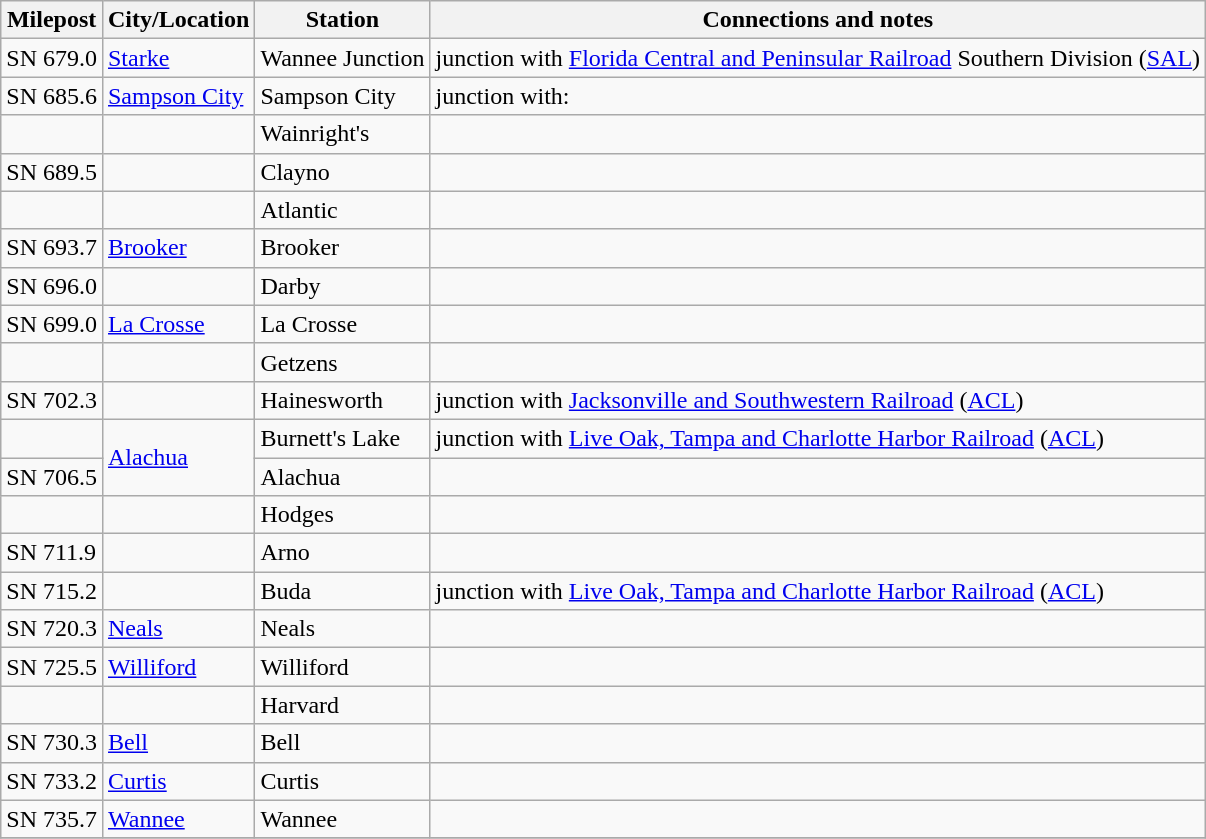<table class="wikitable">
<tr>
<th>Milepost</th>
<th>City/Location</th>
<th>Station</th>
<th>Connections and notes</th>
</tr>
<tr>
<td>SN 679.0</td>
<td><a href='#'>Starke</a></td>
<td>Wannee Junction</td>
<td>junction with <a href='#'>Florida Central and Peninsular Railroad</a> Southern Division (<a href='#'>SAL</a>)</td>
</tr>
<tr>
<td>SN 685.6</td>
<td><a href='#'>Sampson City</a></td>
<td>Sampson City</td>
<td>junction with:</td>
</tr>
<tr>
<td></td>
<td></td>
<td>Wainright's</td>
<td></td>
</tr>
<tr>
<td>SN 689.5</td>
<td></td>
<td>Clayno</td>
<td></td>
</tr>
<tr>
<td></td>
<td></td>
<td>Atlantic</td>
<td></td>
</tr>
<tr>
<td>SN 693.7</td>
<td><a href='#'>Brooker</a></td>
<td>Brooker</td>
<td></td>
</tr>
<tr>
<td>SN 696.0</td>
<td></td>
<td>Darby</td>
<td></td>
</tr>
<tr>
<td>SN 699.0</td>
<td><a href='#'>La Crosse</a></td>
<td>La Crosse</td>
<td></td>
</tr>
<tr>
<td></td>
<td></td>
<td>Getzens</td>
<td></td>
</tr>
<tr>
<td>SN 702.3</td>
<td></td>
<td>Hainesworth</td>
<td>junction with <a href='#'>Jacksonville and Southwestern Railroad</a> (<a href='#'>ACL</a>)</td>
</tr>
<tr>
<td></td>
<td ! rowspan="2"><a href='#'>Alachua</a></td>
<td>Burnett's Lake</td>
<td>junction with <a href='#'>Live Oak, Tampa and Charlotte Harbor Railroad</a> (<a href='#'>ACL</a>)</td>
</tr>
<tr>
<td>SN 706.5</td>
<td>Alachua</td>
<td></td>
</tr>
<tr>
<td></td>
<td></td>
<td>Hodges</td>
<td></td>
</tr>
<tr>
<td>SN 711.9</td>
<td></td>
<td>Arno</td>
<td></td>
</tr>
<tr>
<td>SN 715.2</td>
<td></td>
<td>Buda</td>
<td>junction with <a href='#'>Live Oak, Tampa and Charlotte Harbor Railroad</a> (<a href='#'>ACL</a>)</td>
</tr>
<tr>
<td>SN 720.3</td>
<td><a href='#'>Neals</a></td>
<td>Neals</td>
<td></td>
</tr>
<tr>
<td>SN 725.5</td>
<td><a href='#'>Williford</a></td>
<td>Williford</td>
<td></td>
</tr>
<tr>
<td></td>
<td></td>
<td>Harvard</td>
<td></td>
</tr>
<tr>
<td>SN 730.3</td>
<td><a href='#'>Bell</a></td>
<td>Bell</td>
<td></td>
</tr>
<tr>
<td>SN 733.2</td>
<td><a href='#'>Curtis</a></td>
<td>Curtis</td>
<td></td>
</tr>
<tr>
<td>SN 735.7</td>
<td><a href='#'>Wannee</a></td>
<td>Wannee</td>
<td></td>
</tr>
<tr>
</tr>
</table>
